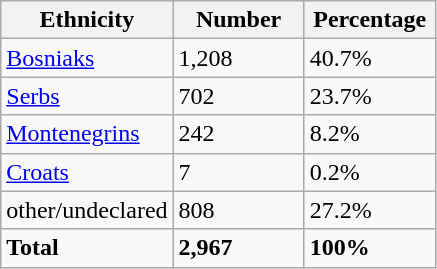<table class="wikitable">
<tr>
<th width="100px">Ethnicity</th>
<th width="80px">Number</th>
<th width="80px">Percentage</th>
</tr>
<tr>
<td><a href='#'>Bosniaks</a></td>
<td>1,208</td>
<td>40.7%</td>
</tr>
<tr>
<td><a href='#'>Serbs</a></td>
<td>702</td>
<td>23.7%</td>
</tr>
<tr>
<td><a href='#'>Montenegrins</a></td>
<td>242</td>
<td>8.2%</td>
</tr>
<tr>
<td><a href='#'>Croats</a></td>
<td>7</td>
<td>0.2%</td>
</tr>
<tr>
<td>other/undeclared</td>
<td>808</td>
<td>27.2%</td>
</tr>
<tr>
<td><strong>Total</strong></td>
<td><strong>2,967</strong></td>
<td><strong>100%</strong></td>
</tr>
</table>
